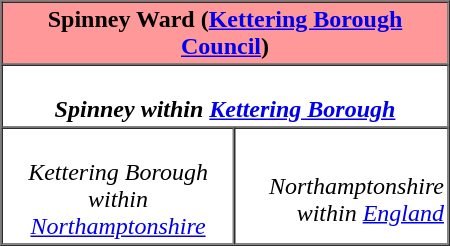<table border=1 cellpadding="2" cellspacing="0" align="right" width=300>
<tr>
<th colspan=2 align=center bgcolor="#ff9999">Spinney Ward (<a href='#'>Kettering Borough Council</a>)</th>
</tr>
<tr>
<th colspan=2 alignn=center><br><em>Spinney within <a href='#'>Kettering Borough</a></em></th>
</tr>
<tr>
<td align=center><br><em>Kettering Borough within <a href='#'>Northamptonshire</a></em></td>
<td align=right><br><em>Northamptonshire within <a href='#'>England</a></em></td>
</tr>
</table>
